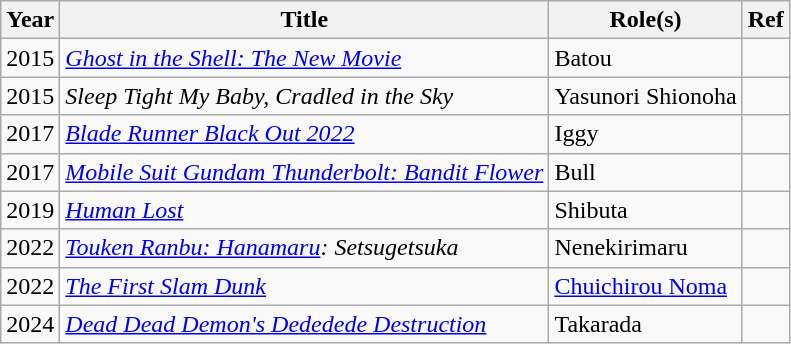<table class="wikitable">
<tr>
<th>Year</th>
<th>Title</th>
<th>Role(s)</th>
<th>Ref</th>
</tr>
<tr>
<td>2015</td>
<td><em><a href='#'>Ghost in the Shell: The New Movie</a></em></td>
<td>Batou</td>
<td></td>
</tr>
<tr>
<td>2015</td>
<td><em>Sleep Tight My Baby, Cradled in the Sky</em></td>
<td>Yasunori Shionoha</td>
<td></td>
</tr>
<tr>
<td>2017</td>
<td><em><a href='#'>Blade Runner Black Out 2022</a></em></td>
<td>Iggy</td>
<td></td>
</tr>
<tr>
<td>2017</td>
<td><em><a href='#'>Mobile Suit Gundam Thunderbolt: Bandit Flower</a></em></td>
<td>Bull</td>
<td></td>
</tr>
<tr>
<td>2019</td>
<td><em><a href='#'>Human Lost</a></em></td>
<td>Shibuta</td>
<td></td>
</tr>
<tr>
<td>2022</td>
<td><em><a href='#'>Touken Ranbu: Hanamaru</a>: Setsugetsuka</em></td>
<td>Nenekirimaru</td>
<td></td>
</tr>
<tr>
<td>2022</td>
<td><em><a href='#'>The First Slam Dunk</a></em></td>
<td><a href='#'>Chuichirou Noma</a></td>
<td></td>
</tr>
<tr>
<td>2024</td>
<td><em><a href='#'>Dead Dead Demon's Dededede Destruction</a></em></td>
<td>Takarada</td>
<td></td>
</tr>
</table>
